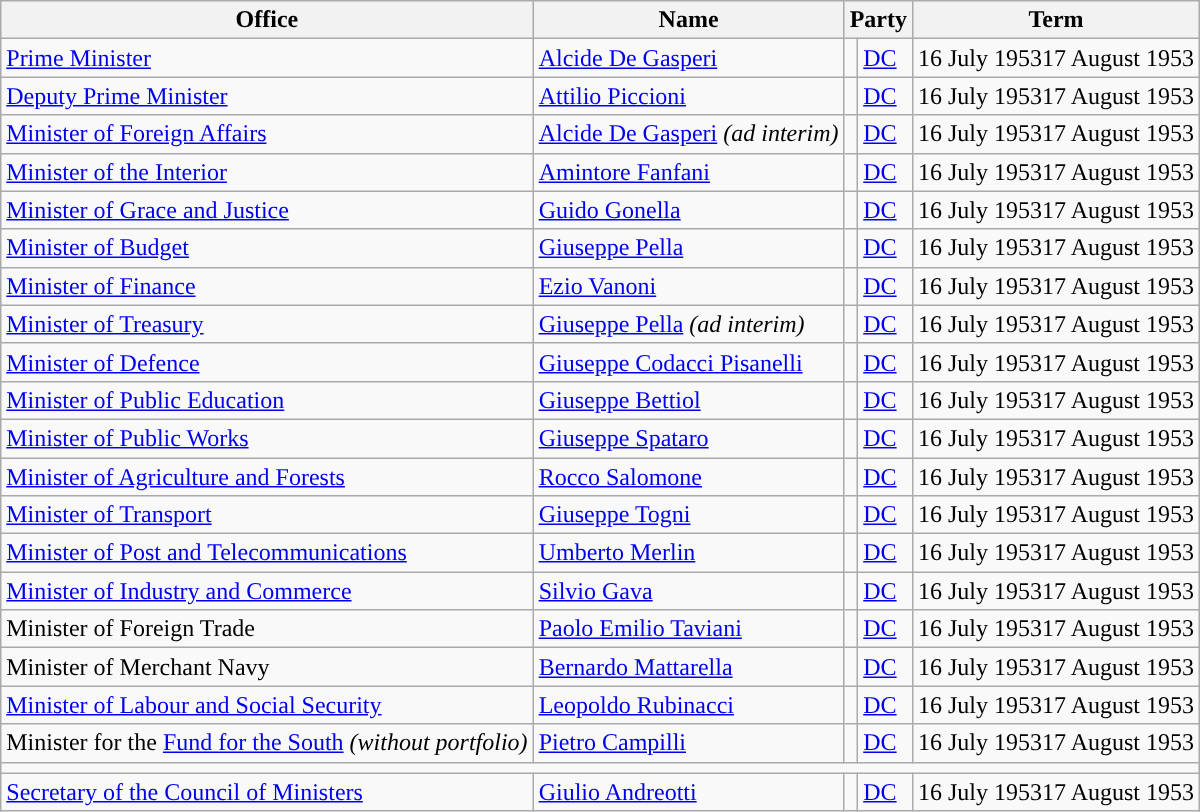<table class="wikitable">
<tr>
<th>Office</th>
<th>Name</th>
<th colspan=2>Party</th>
<th>Term</th>
</tr>
<tr>
<td><a href='#'>Prime Minister</a></td>
<td><a href='#'>Alcide De Gasperi</a></td>
<td></td>
<td><a href='#'>DC</a></td>
<td>16 July 195317 August 1953</td>
</tr>
<tr>
<td><a href='#'>Deputy Prime Minister</a></td>
<td><a href='#'>Attilio Piccioni</a></td>
<td></td>
<td><a href='#'>DC</a></td>
<td>16 July 195317 August 1953</td>
</tr>
<tr>
<td><a href='#'>Minister of Foreign Affairs</a></td>
<td><a href='#'>Alcide De Gasperi</a> <em>(ad interim)</em></td>
<td></td>
<td><a href='#'>DC</a></td>
<td>16 July 195317 August 1953</td>
</tr>
<tr>
<td><a href='#'>Minister of the Interior</a></td>
<td><a href='#'>Amintore Fanfani</a></td>
<td></td>
<td><a href='#'>DC</a></td>
<td>16 July 195317 August 1953</td>
</tr>
<tr>
<td><a href='#'>Minister of Grace and Justice</a></td>
<td><a href='#'>Guido Gonella</a></td>
<td></td>
<td><a href='#'>DC</a></td>
<td>16 July 195317 August 1953</td>
</tr>
<tr>
<td><a href='#'>Minister of Budget</a></td>
<td><a href='#'>Giuseppe Pella</a></td>
<td></td>
<td><a href='#'>DC</a></td>
<td>16 July 195317 August 1953</td>
</tr>
<tr>
<td><a href='#'>Minister of Finance</a></td>
<td><a href='#'>Ezio Vanoni</a></td>
<td></td>
<td><a href='#'>DC</a></td>
<td>16 July 195317 August 1953</td>
</tr>
<tr>
<td><a href='#'>Minister of Treasury</a></td>
<td><a href='#'>Giuseppe Pella</a> <em>(ad interim)</em></td>
<td></td>
<td><a href='#'>DC</a></td>
<td>16 July 195317 August 1953</td>
</tr>
<tr>
<td><a href='#'>Minister of Defence</a></td>
<td><a href='#'>Giuseppe Codacci Pisanelli</a></td>
<td></td>
<td><a href='#'>DC</a></td>
<td>16 July 195317 August 1953</td>
</tr>
<tr>
<td><a href='#'>Minister of Public Education</a></td>
<td><a href='#'>Giuseppe Bettiol</a></td>
<td></td>
<td><a href='#'>DC</a></td>
<td>16 July 195317 August 1953</td>
</tr>
<tr>
<td><a href='#'>Minister of Public Works</a></td>
<td><a href='#'>Giuseppe Spataro</a></td>
<td></td>
<td><a href='#'>DC</a></td>
<td>16 July 195317 August 1953</td>
</tr>
<tr>
<td><a href='#'>Minister of Agriculture and Forests</a></td>
<td><a href='#'>Rocco Salomone</a></td>
<td></td>
<td><a href='#'>DC</a></td>
<td>16 July 195317 August 1953</td>
</tr>
<tr>
<td><a href='#'>Minister of Transport</a></td>
<td><a href='#'>Giuseppe Togni</a></td>
<td></td>
<td><a href='#'>DC</a></td>
<td>16 July 195317 August 1953</td>
</tr>
<tr>
<td><a href='#'>Minister of Post and Telecommunications</a></td>
<td><a href='#'>Umberto Merlin</a></td>
<td></td>
<td><a href='#'>DC</a></td>
<td>16 July 195317 August 1953</td>
</tr>
<tr>
<td><a href='#'>Minister of Industry and Commerce</a></td>
<td><a href='#'>Silvio Gava</a></td>
<td></td>
<td><a href='#'>DC</a></td>
<td>16 July 195317 August 1953</td>
</tr>
<tr>
<td>Minister of Foreign Trade</td>
<td><a href='#'>Paolo Emilio Taviani</a></td>
<td></td>
<td><a href='#'>DC</a></td>
<td>16 July 195317 August 1953</td>
</tr>
<tr>
<td>Minister of Merchant Navy</td>
<td><a href='#'>Bernardo Mattarella</a></td>
<td></td>
<td><a href='#'>DC</a></td>
<td>16 July 195317 August 1953</td>
</tr>
<tr>
<td><a href='#'>Minister of Labour and Social Security</a></td>
<td><a href='#'>Leopoldo Rubinacci</a></td>
<td></td>
<td><a href='#'>DC</a></td>
<td>16 July 195317 August 1953</td>
</tr>
<tr>
<td>Minister for the <a href='#'>Fund for the South</a> <em>(without portfolio)</em></td>
<td><a href='#'>Pietro Campilli</a></td>
<td></td>
<td><a href='#'>DC</a></td>
<td>16 July 195317 August 1953</td>
</tr>
<tr>
<td colspan="5"></td>
</tr>
<tr>
<td><a href='#'>Secretary of the Council of Ministers</a></td>
<td><a href='#'>Giulio Andreotti</a></td>
<td></td>
<td><a href='#'>DC</a></td>
<td>16 July 195317 August 1953</td>
</tr>
</table>
